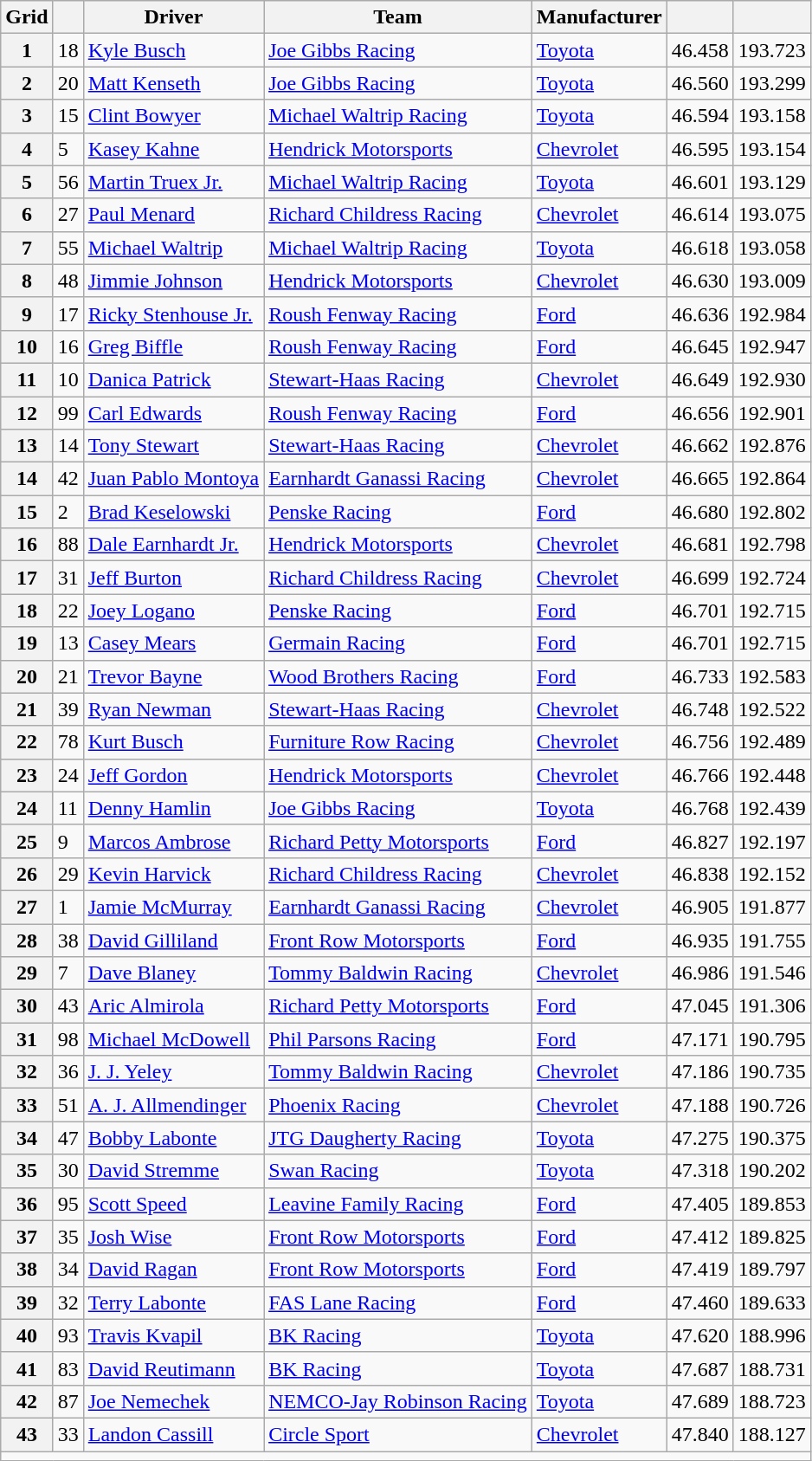<table class="wikitable">
<tr>
<th>Grid</th>
<th></th>
<th>Driver</th>
<th>Team</th>
<th>Manufacturer</th>
<th></th>
<th></th>
</tr>
<tr>
<th>1</th>
<td>18</td>
<td><a href='#'>Kyle Busch</a></td>
<td><a href='#'>Joe Gibbs Racing</a></td>
<td><a href='#'>Toyota</a></td>
<td>46.458</td>
<td>193.723</td>
</tr>
<tr>
<th>2</th>
<td>20</td>
<td><a href='#'>Matt Kenseth</a></td>
<td><a href='#'>Joe Gibbs Racing</a></td>
<td><a href='#'>Toyota</a></td>
<td>46.560</td>
<td>193.299</td>
</tr>
<tr>
<th>3</th>
<td>15</td>
<td><a href='#'>Clint Bowyer</a></td>
<td><a href='#'>Michael Waltrip Racing</a></td>
<td><a href='#'>Toyota</a></td>
<td>46.594</td>
<td>193.158</td>
</tr>
<tr>
<th>4</th>
<td>5</td>
<td><a href='#'>Kasey Kahne</a></td>
<td><a href='#'>Hendrick Motorsports</a></td>
<td><a href='#'>Chevrolet</a></td>
<td>46.595</td>
<td>193.154</td>
</tr>
<tr>
<th>5</th>
<td>56</td>
<td><a href='#'>Martin Truex Jr.</a></td>
<td><a href='#'>Michael Waltrip Racing</a></td>
<td><a href='#'>Toyota</a></td>
<td>46.601</td>
<td>193.129</td>
</tr>
<tr>
<th>6</th>
<td>27</td>
<td><a href='#'>Paul Menard</a></td>
<td><a href='#'>Richard Childress Racing</a></td>
<td><a href='#'>Chevrolet</a></td>
<td>46.614</td>
<td>193.075</td>
</tr>
<tr>
<th>7</th>
<td>55</td>
<td><a href='#'>Michael Waltrip</a></td>
<td><a href='#'>Michael Waltrip Racing</a></td>
<td><a href='#'>Toyota</a></td>
<td>46.618</td>
<td>193.058</td>
</tr>
<tr>
<th>8</th>
<td>48</td>
<td><a href='#'>Jimmie Johnson</a></td>
<td><a href='#'>Hendrick Motorsports</a></td>
<td><a href='#'>Chevrolet</a></td>
<td>46.630</td>
<td>193.009</td>
</tr>
<tr>
<th>9</th>
<td>17</td>
<td><a href='#'>Ricky Stenhouse Jr.</a></td>
<td><a href='#'>Roush Fenway Racing</a></td>
<td><a href='#'>Ford</a></td>
<td>46.636</td>
<td>192.984</td>
</tr>
<tr>
<th>10</th>
<td>16</td>
<td><a href='#'>Greg Biffle</a></td>
<td><a href='#'>Roush Fenway Racing</a></td>
<td><a href='#'>Ford</a></td>
<td>46.645</td>
<td>192.947</td>
</tr>
<tr>
<th>11</th>
<td>10</td>
<td><a href='#'>Danica Patrick</a></td>
<td><a href='#'>Stewart-Haas Racing</a></td>
<td><a href='#'>Chevrolet</a></td>
<td>46.649</td>
<td>192.930</td>
</tr>
<tr>
<th>12</th>
<td>99</td>
<td><a href='#'>Carl Edwards</a></td>
<td><a href='#'>Roush Fenway Racing</a></td>
<td><a href='#'>Ford</a></td>
<td>46.656</td>
<td>192.901</td>
</tr>
<tr>
<th>13</th>
<td>14</td>
<td><a href='#'>Tony Stewart</a></td>
<td><a href='#'>Stewart-Haas Racing</a></td>
<td><a href='#'>Chevrolet</a></td>
<td>46.662</td>
<td>192.876</td>
</tr>
<tr>
<th>14</th>
<td>42</td>
<td><a href='#'>Juan Pablo Montoya</a></td>
<td><a href='#'>Earnhardt Ganassi Racing</a></td>
<td><a href='#'>Chevrolet</a></td>
<td>46.665</td>
<td>192.864</td>
</tr>
<tr>
<th>15</th>
<td>2</td>
<td><a href='#'>Brad Keselowski</a></td>
<td><a href='#'>Penske Racing</a></td>
<td><a href='#'>Ford</a></td>
<td>46.680</td>
<td>192.802</td>
</tr>
<tr>
<th>16</th>
<td>88</td>
<td><a href='#'>Dale Earnhardt Jr.</a></td>
<td><a href='#'>Hendrick Motorsports</a></td>
<td><a href='#'>Chevrolet</a></td>
<td>46.681</td>
<td>192.798</td>
</tr>
<tr>
<th>17</th>
<td>31</td>
<td><a href='#'>Jeff Burton</a></td>
<td><a href='#'>Richard Childress Racing</a></td>
<td><a href='#'>Chevrolet</a></td>
<td>46.699</td>
<td>192.724</td>
</tr>
<tr>
<th>18</th>
<td>22</td>
<td><a href='#'>Joey Logano</a></td>
<td><a href='#'>Penske Racing</a></td>
<td><a href='#'>Ford</a></td>
<td>46.701</td>
<td>192.715</td>
</tr>
<tr>
<th>19</th>
<td>13</td>
<td><a href='#'>Casey Mears</a></td>
<td><a href='#'>Germain Racing</a></td>
<td><a href='#'>Ford</a></td>
<td>46.701</td>
<td>192.715</td>
</tr>
<tr>
<th>20</th>
<td>21</td>
<td><a href='#'>Trevor Bayne</a></td>
<td><a href='#'>Wood Brothers Racing</a></td>
<td><a href='#'>Ford</a></td>
<td>46.733</td>
<td>192.583</td>
</tr>
<tr>
<th>21</th>
<td>39</td>
<td><a href='#'>Ryan Newman</a></td>
<td><a href='#'>Stewart-Haas Racing</a></td>
<td><a href='#'>Chevrolet</a></td>
<td>46.748</td>
<td>192.522</td>
</tr>
<tr>
<th>22</th>
<td>78</td>
<td><a href='#'>Kurt Busch</a></td>
<td><a href='#'>Furniture Row Racing</a></td>
<td><a href='#'>Chevrolet</a></td>
<td>46.756</td>
<td>192.489</td>
</tr>
<tr>
<th>23</th>
<td>24</td>
<td><a href='#'>Jeff Gordon</a></td>
<td><a href='#'>Hendrick Motorsports</a></td>
<td><a href='#'>Chevrolet</a></td>
<td>46.766</td>
<td>192.448</td>
</tr>
<tr>
<th>24</th>
<td>11</td>
<td><a href='#'>Denny Hamlin</a></td>
<td><a href='#'>Joe Gibbs Racing</a></td>
<td><a href='#'>Toyota</a></td>
<td>46.768</td>
<td>192.439</td>
</tr>
<tr>
<th>25</th>
<td>9</td>
<td><a href='#'>Marcos Ambrose</a></td>
<td><a href='#'>Richard Petty Motorsports</a></td>
<td><a href='#'>Ford</a></td>
<td>46.827</td>
<td>192.197</td>
</tr>
<tr>
<th>26</th>
<td>29</td>
<td><a href='#'>Kevin Harvick</a></td>
<td><a href='#'>Richard Childress Racing</a></td>
<td><a href='#'>Chevrolet</a></td>
<td>46.838</td>
<td>192.152</td>
</tr>
<tr>
<th>27</th>
<td>1</td>
<td><a href='#'>Jamie McMurray</a></td>
<td><a href='#'>Earnhardt Ganassi Racing</a></td>
<td><a href='#'>Chevrolet</a></td>
<td>46.905</td>
<td>191.877</td>
</tr>
<tr>
<th>28</th>
<td>38</td>
<td><a href='#'>David Gilliland</a></td>
<td><a href='#'>Front Row Motorsports</a></td>
<td><a href='#'>Ford</a></td>
<td>46.935</td>
<td>191.755</td>
</tr>
<tr>
<th>29</th>
<td>7</td>
<td><a href='#'>Dave Blaney</a></td>
<td><a href='#'>Tommy Baldwin Racing</a></td>
<td><a href='#'>Chevrolet</a></td>
<td>46.986</td>
<td>191.546</td>
</tr>
<tr>
<th>30</th>
<td>43</td>
<td><a href='#'>Aric Almirola</a></td>
<td><a href='#'>Richard Petty Motorsports</a></td>
<td><a href='#'>Ford</a></td>
<td>47.045</td>
<td>191.306</td>
</tr>
<tr>
<th>31</th>
<td>98</td>
<td><a href='#'>Michael McDowell</a></td>
<td><a href='#'>Phil Parsons Racing</a></td>
<td><a href='#'>Ford</a></td>
<td>47.171</td>
<td>190.795</td>
</tr>
<tr>
<th>32</th>
<td>36</td>
<td><a href='#'>J. J. Yeley</a></td>
<td><a href='#'>Tommy Baldwin Racing</a></td>
<td><a href='#'>Chevrolet</a></td>
<td>47.186</td>
<td>190.735</td>
</tr>
<tr>
<th>33</th>
<td>51</td>
<td><a href='#'>A. J. Allmendinger</a></td>
<td><a href='#'>Phoenix Racing</a></td>
<td><a href='#'>Chevrolet</a></td>
<td>47.188</td>
<td>190.726</td>
</tr>
<tr>
<th>34</th>
<td>47</td>
<td><a href='#'>Bobby Labonte</a></td>
<td><a href='#'>JTG Daugherty Racing</a></td>
<td><a href='#'>Toyota</a></td>
<td>47.275</td>
<td>190.375</td>
</tr>
<tr>
<th>35</th>
<td>30</td>
<td><a href='#'>David Stremme</a></td>
<td><a href='#'>Swan Racing</a></td>
<td><a href='#'>Toyota</a></td>
<td>47.318</td>
<td>190.202</td>
</tr>
<tr>
<th>36</th>
<td>95</td>
<td><a href='#'>Scott Speed</a></td>
<td><a href='#'>Leavine Family Racing</a></td>
<td><a href='#'>Ford</a></td>
<td>47.405</td>
<td>189.853</td>
</tr>
<tr>
<th>37</th>
<td>35</td>
<td><a href='#'>Josh Wise</a></td>
<td><a href='#'>Front Row Motorsports</a></td>
<td><a href='#'>Ford</a></td>
<td>47.412</td>
<td>189.825</td>
</tr>
<tr>
<th>38</th>
<td>34</td>
<td><a href='#'>David Ragan</a></td>
<td><a href='#'>Front Row Motorsports</a></td>
<td><a href='#'>Ford</a></td>
<td>47.419</td>
<td>189.797</td>
</tr>
<tr>
<th>39</th>
<td>32</td>
<td><a href='#'>Terry Labonte</a></td>
<td><a href='#'>FAS Lane Racing</a></td>
<td><a href='#'>Ford</a></td>
<td>47.460</td>
<td>189.633</td>
</tr>
<tr>
<th>40</th>
<td>93</td>
<td><a href='#'>Travis Kvapil</a></td>
<td><a href='#'>BK Racing</a></td>
<td><a href='#'>Toyota</a></td>
<td>47.620</td>
<td>188.996</td>
</tr>
<tr>
<th>41</th>
<td>83</td>
<td><a href='#'>David Reutimann</a></td>
<td><a href='#'>BK Racing</a></td>
<td><a href='#'>Toyota</a></td>
<td>47.687</td>
<td>188.731</td>
</tr>
<tr>
<th>42</th>
<td>87</td>
<td><a href='#'>Joe Nemechek</a></td>
<td><a href='#'>NEMCO-Jay Robinson Racing</a></td>
<td><a href='#'>Toyota</a></td>
<td>47.689</td>
<td>188.723</td>
</tr>
<tr>
<th>43</th>
<td>33</td>
<td><a href='#'>Landon Cassill</a></td>
<td><a href='#'>Circle Sport</a></td>
<td><a href='#'>Chevrolet</a></td>
<td>47.840</td>
<td>188.127</td>
</tr>
<tr>
<td colspan="8"></td>
</tr>
</table>
